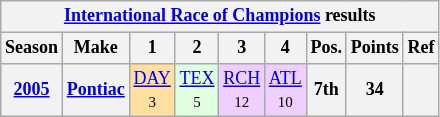<table class="wikitable" style="text-align:center; font-size:75%">
<tr>
<th colspan=9><a href='#'>International Race of Champions</a> results</th>
</tr>
<tr>
<th>Season</th>
<th>Make</th>
<th>1</th>
<th>2</th>
<th>3</th>
<th>4</th>
<th>Pos.</th>
<th>Points</th>
<th>Ref</th>
</tr>
<tr>
<th><a href='#'>2005</a></th>
<th><a href='#'>Pontiac</a></th>
<td style="background:#FFDF9F;"><a href='#'>DAY</a><br><small>3</small></td>
<td style="background:#DFFFDF;"><a href='#'>TEX</a><br><small>5</small></td>
<td style="background:#EFCFFF;"><a href='#'>RCH</a><br><small>12</small></td>
<td style="background:#EFCFFF;"><a href='#'>ATL</a><br><small>10</small></td>
<th>7th</th>
<th>34</th>
<th></th>
</tr>
</table>
